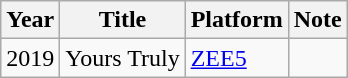<table class="wikitable">
<tr>
<th>Year</th>
<th>Title</th>
<th>Platform</th>
<th>Note</th>
</tr>
<tr>
<td>2019</td>
<td>Yours Truly</td>
<td><a href='#'>ZEE5</a></td>
<td></td>
</tr>
</table>
